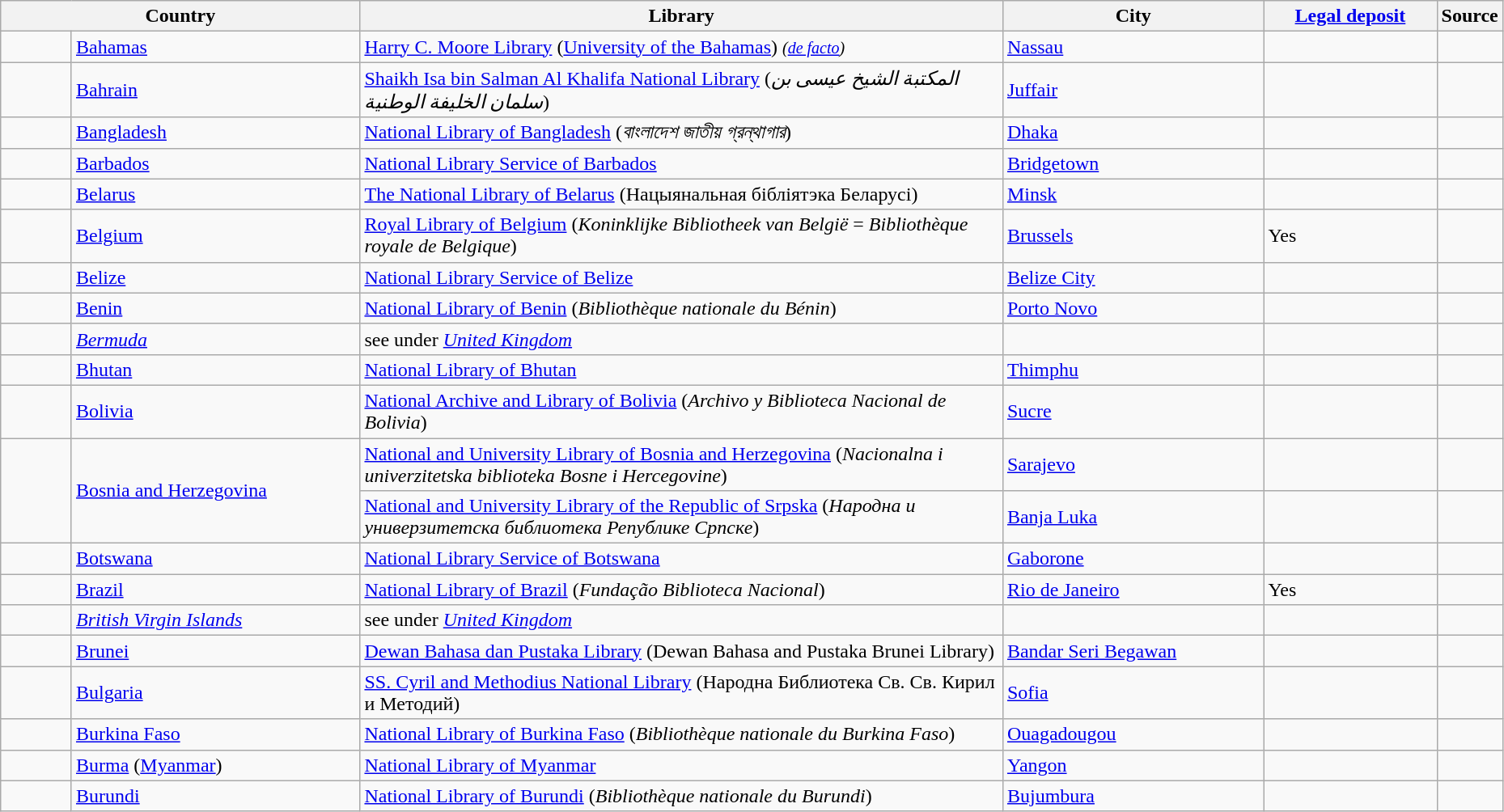<table class="wikitable" style="width:98%">
<tr>
<th colspan=2 style="width:25%">Country</th>
<th style="width:45%">Library</th>
<th style="width:18%">City</th>
<th style="width:12%"><a href='#'>Legal deposit</a></th>
<th style="width:12%">Source</th>
</tr>
<tr>
<td style="width:5%"></td>
<td><a href='#'>Bahamas</a></td>
<td><a href='#'>Harry C. Moore Library</a> (<a href='#'>University of the Bahamas</a>) <small><em>(<a href='#'>de facto</a>)</em></small></td>
<td><a href='#'>Nassau</a></td>
<td></td>
<td align="right"></td>
</tr>
<tr>
<td></td>
<td><a href='#'>Bahrain</a></td>
<td><a href='#'>Shaikh Isa bin Salman Al Khalifa National Library</a> (<em>المكتبة الشيخ عيسى بن سلمان الخليفة الوطنية</em>)</td>
<td><a href='#'>Juffair</a></td>
<td></td>
<td align="right"></td>
</tr>
<tr>
<td></td>
<td><a href='#'>Bangladesh</a></td>
<td><a href='#'>National Library of Bangladesh</a> (<em>বাংলাদেশ জাতীয় গ্রন্থাগার</em>)</td>
<td><a href='#'>Dhaka</a></td>
<td></td>
<td align="right"></td>
</tr>
<tr>
<td></td>
<td><a href='#'>Barbados</a></td>
<td><a href='#'>National Library Service of Barbados</a></td>
<td><a href='#'>Bridgetown</a></td>
<td></td>
<td align="right"></td>
</tr>
<tr>
<td></td>
<td><a href='#'>Belarus</a></td>
<td><a href='#'>The National Library of Belarus</a> (Нацыянальная бібліятэка Беларусі)</td>
<td><a href='#'>Minsk</a></td>
<td></td>
<td align="right"></td>
</tr>
<tr>
<td></td>
<td><a href='#'>Belgium</a></td>
<td><a href='#'>Royal Library of Belgium</a> (<em>Koninklijke Bibliotheek van België</em> = <em>Bibliothèque royale de Belgique</em>)</td>
<td><a href='#'>Brussels</a></td>
<td>Yes</td>
<td align="right"></td>
</tr>
<tr>
<td></td>
<td><a href='#'>Belize</a></td>
<td><a href='#'>National Library Service of Belize</a></td>
<td><a href='#'>Belize City</a></td>
<td></td>
<td align="right"></td>
</tr>
<tr>
<td></td>
<td><a href='#'>Benin</a></td>
<td><a href='#'>National Library of Benin</a> (<em>Bibliothèque nationale du Bénin</em>)</td>
<td><a href='#'>Porto Novo</a></td>
<td></td>
<td align="right"></td>
</tr>
<tr>
<td></td>
<td><em><a href='#'>Bermuda</a></em></td>
<td> see under <em><a href='#'>United Kingdom</a></em></td>
<td></td>
<td></td>
<td></td>
</tr>
<tr>
<td></td>
<td><a href='#'>Bhutan</a></td>
<td><a href='#'>National Library of Bhutan</a></td>
<td><a href='#'>Thimphu</a></td>
<td></td>
<td align="right"></td>
</tr>
<tr>
<td></td>
<td><a href='#'>Bolivia</a></td>
<td><a href='#'>National Archive and Library of Bolivia</a> (<em>Archivo y Biblioteca Nacional de Bolivia</em>)</td>
<td><a href='#'>Sucre</a></td>
<td></td>
<td align="right"></td>
</tr>
<tr>
<td rowspan=2></td>
<td rowspan=2><a href='#'>Bosnia and Herzegovina</a></td>
<td><a href='#'>National and University Library of Bosnia and Herzegovina</a> (<em>Nacionalna i univerzitetska biblioteka Bosne i Hercegovine</em>)</td>
<td><a href='#'>Sarajevo</a></td>
<td></td>
<td align="right"></td>
</tr>
<tr>
<td><a href='#'>National and University Library of the Republic of Srpska</a> (<em>Народна и универзитетска библиотека Републике Српске</em>)</td>
<td><a href='#'>Banja Luka</a></td>
<td></td>
<td align="right"></td>
</tr>
<tr>
<td></td>
<td><a href='#'>Botswana</a></td>
<td><a href='#'>National Library Service of Botswana</a></td>
<td><a href='#'>Gaborone</a></td>
<td></td>
<td align="right"></td>
</tr>
<tr>
<td></td>
<td><a href='#'>Brazil</a></td>
<td><a href='#'>National Library of Brazil</a> (<em>Fundação Biblioteca Nacional</em>)</td>
<td><a href='#'>Rio de Janeiro</a></td>
<td>Yes</td>
<td align="right"></td>
</tr>
<tr>
<td></td>
<td><em><a href='#'>British Virgin Islands</a></em></td>
<td> see under <em><a href='#'>United Kingdom</a></em></td>
<td></td>
<td></td>
<td></td>
</tr>
<tr>
<td></td>
<td><a href='#'>Brunei</a></td>
<td><a href='#'>Dewan Bahasa dan Pustaka Library</a> (Dewan Bahasa and Pustaka Brunei Library)</td>
<td><a href='#'>Bandar Seri Begawan</a></td>
<td></td>
<td align="right"></td>
</tr>
<tr>
<td></td>
<td><a href='#'>Bulgaria</a></td>
<td><a href='#'>SS. Cyril and Methodius National Library</a> (Народна Библиотека Св. Св. Кирил и Методий)</td>
<td><a href='#'>Sofia</a></td>
<td></td>
<td align="right"></td>
</tr>
<tr>
<td></td>
<td><a href='#'>Burkina Faso</a></td>
<td><a href='#'>National Library of Burkina Faso</a> (<em>Bibliothèque nationale du Burkina Faso</em>)</td>
<td><a href='#'>Ouagadougou</a></td>
<td></td>
<td align="right"></td>
</tr>
<tr>
<td></td>
<td><a href='#'>Burma</a> (<a href='#'>Myanmar</a>)</td>
<td><a href='#'>National Library of Myanmar</a></td>
<td><a href='#'>Yangon</a></td>
<td></td>
<td align="right"></td>
</tr>
<tr>
<td></td>
<td><a href='#'>Burundi</a></td>
<td><a href='#'>National Library of Burundi</a> (<em>Bibliothèque nationale du Burundi</em>)</td>
<td><a href='#'>Bujumbura</a></td>
<td></td>
<td align="right"></td>
</tr>
</table>
